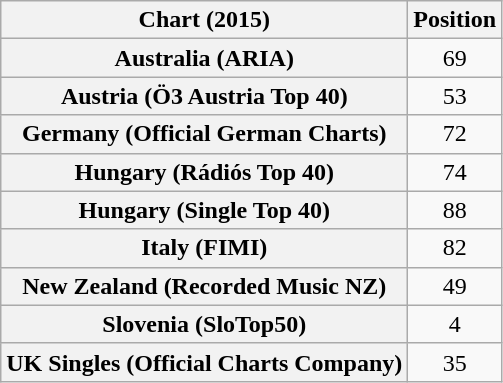<table class="wikitable sortable plainrowheaders" style="text-align:center">
<tr>
<th scope="col">Chart (2015)</th>
<th scope="col">Position</th>
</tr>
<tr>
<th scope="row">Australia (ARIA)</th>
<td>69</td>
</tr>
<tr>
<th scope="row">Austria (Ö3 Austria Top 40)</th>
<td>53</td>
</tr>
<tr>
<th scope="row">Germany (Official German Charts)</th>
<td>72</td>
</tr>
<tr>
<th scope="row">Hungary (Rádiós Top 40)</th>
<td>74</td>
</tr>
<tr>
<th scope="row">Hungary (Single Top 40)</th>
<td>88</td>
</tr>
<tr>
<th scope="row">Italy (FIMI)</th>
<td>82</td>
</tr>
<tr>
<th scope="row">New Zealand (Recorded Music NZ)</th>
<td>49</td>
</tr>
<tr>
<th scope="row">Slovenia (SloTop50)</th>
<td align=center>4</td>
</tr>
<tr>
<th scope="row">UK Singles (Official Charts Company)</th>
<td>35</td>
</tr>
</table>
